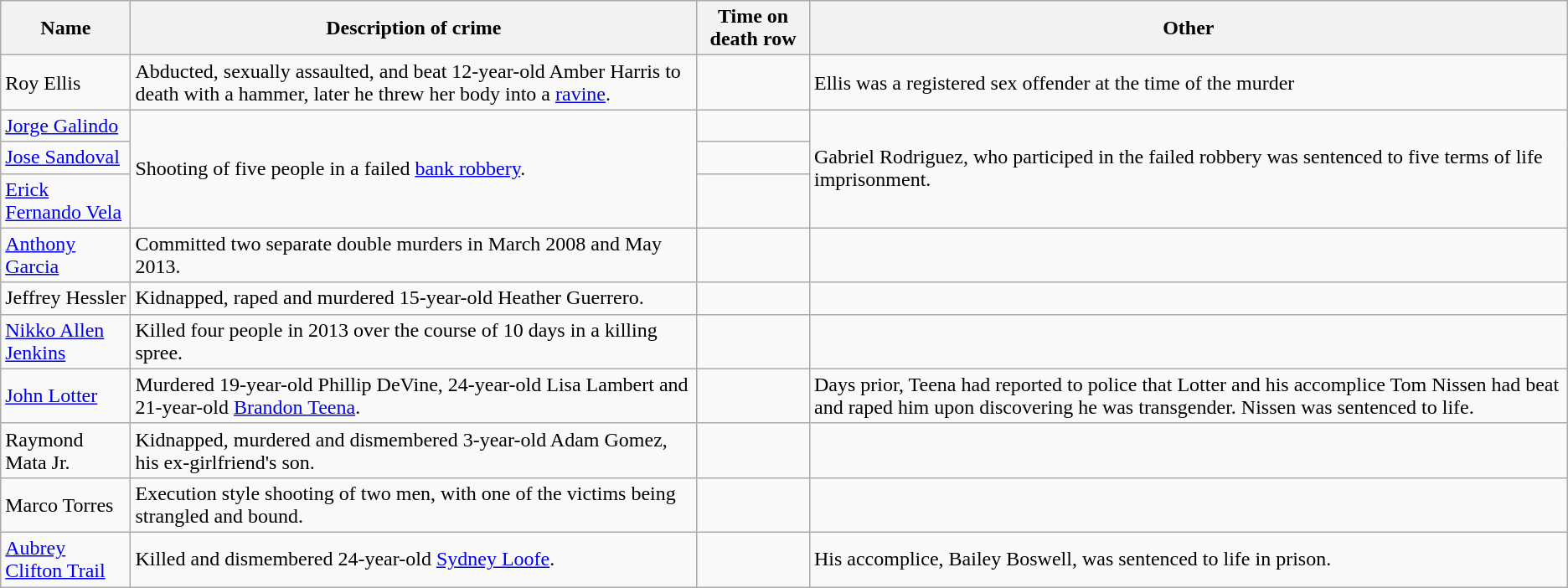<table class="wikitable sortable">
<tr>
<th>Name</th>
<th>Description of crime</th>
<th>Time on death row</th>
<th>Other</th>
</tr>
<tr>
<td>Roy Ellis</td>
<td>Abducted, sexually assaulted, and beat 12-year-old Amber Harris to death with a hammer, later he threw her body into a <a href='#'>ravine</a>.</td>
<td></td>
<td>Ellis was a registered sex offender at the time of the murder</td>
</tr>
<tr>
<td><a href='#'>Jorge Galindo</a></td>
<td rowspan=3>Shooting of five people in a failed <a href='#'>bank robbery</a>.</td>
<td></td>
<td rowspan=3>Gabriel Rodriguez, who participed in the failed robbery was sentenced to five terms of life imprisonment.</td>
</tr>
<tr>
<td><a href='#'>Jose Sandoval</a></td>
<td></td>
</tr>
<tr>
<td><a href='#'>Erick Fernando Vela</a></td>
<td></td>
</tr>
<tr>
<td><a href='#'>Anthony Garcia</a></td>
<td>Committed two separate double murders in March 2008 and May 2013.</td>
<td></td>
<td></td>
</tr>
<tr>
<td>Jeffrey Hessler</td>
<td>Kidnapped, raped and murdered 15-year-old Heather Guerrero.</td>
<td></td>
<td></td>
</tr>
<tr>
<td><a href='#'>Nikko Allen Jenkins</a></td>
<td>Killed four people in 2013 over the course of 10 days in a killing spree.</td>
<td></td>
<td></td>
</tr>
<tr>
<td><a href='#'>John Lotter</a></td>
<td>Murdered 19-year-old Phillip DeVine, 24-year-old Lisa Lambert and 21-year-old <a href='#'>Brandon Teena</a>.</td>
<td></td>
<td>Days prior, Teena had reported to police that Lotter and his accomplice Tom Nissen had beat and raped him upon discovering he was transgender. Nissen was sentenced to life.</td>
</tr>
<tr>
<td>Raymond Mata Jr.</td>
<td>Kidnapped, murdered and dismembered 3-year-old Adam Gomez, his ex-girlfriend's son.</td>
<td></td>
<td></td>
</tr>
<tr>
<td>Marco Torres</td>
<td>Execution style shooting of two men, with one of the victims being strangled and bound.</td>
<td></td>
<td></td>
</tr>
<tr>
<td><a href='#'>Aubrey Clifton Trail</a></td>
<td>Killed and dismembered 24-year-old <a href='#'>Sydney Loofe</a>.</td>
<td></td>
<td>His accomplice, Bailey Boswell, was sentenced to life in prison.</td>
</tr>
</table>
